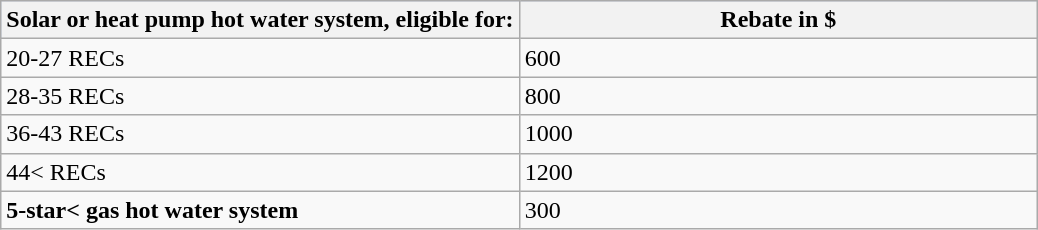<table class="wikitable sortable">
<tr style="background:#C1D8FF;">
<th style="width:50%;"><strong>Solar or heat pump hot water system, eligible for:</strong></th>
<th style="width:50%;"><strong>Rebate in $</strong></th>
</tr>
<tr>
<td>20-27 RECs</td>
<td>600</td>
</tr>
<tr>
<td>28-35 RECs</td>
<td>800</td>
</tr>
<tr>
<td>36-43 RECs</td>
<td>1000</td>
</tr>
<tr>
<td>44<  RECs</td>
<td>1200</td>
</tr>
<tr>
<td><strong>5-star< gas hot water system</strong></td>
<td>300</td>
</tr>
</table>
